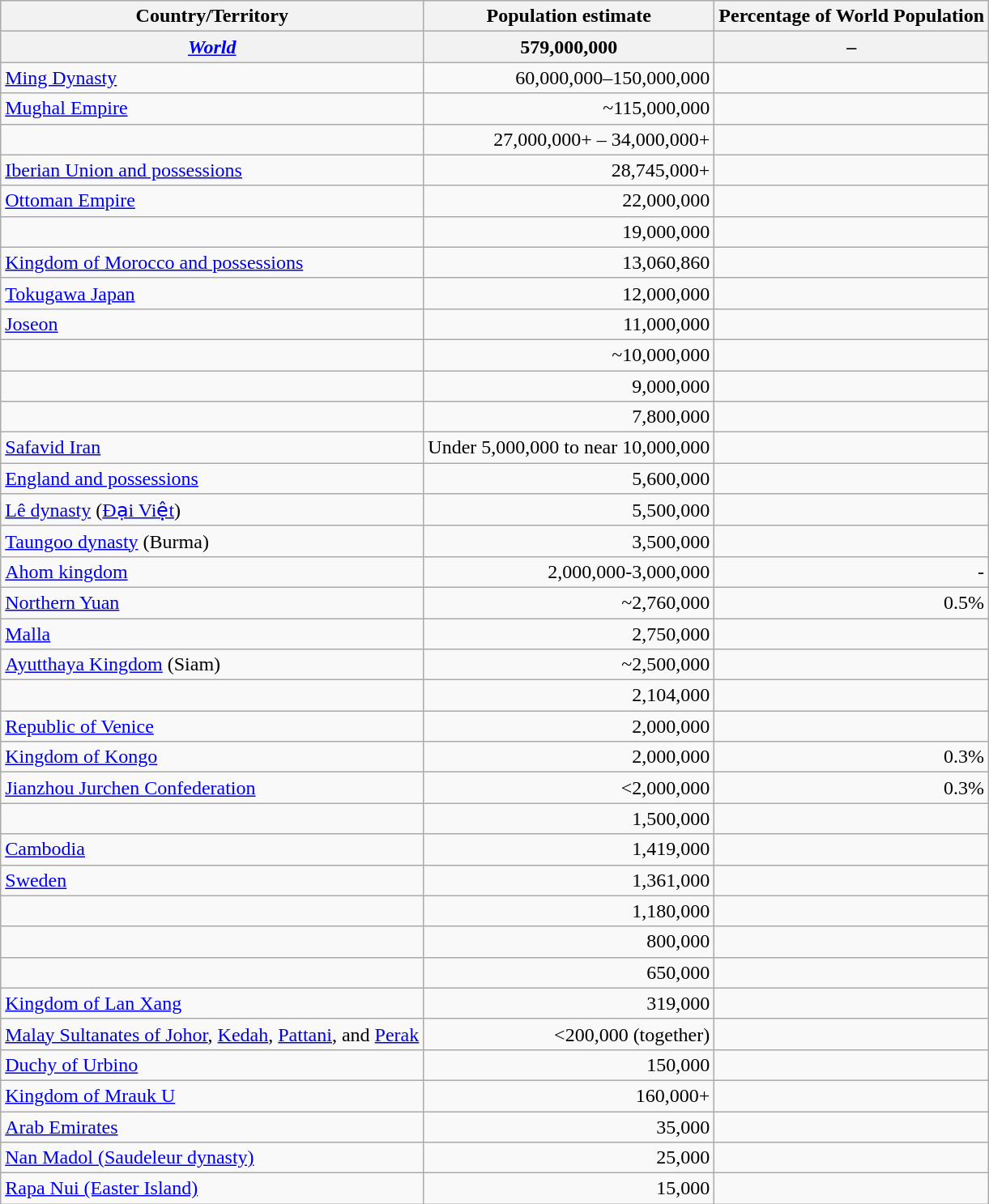<table class="wikitable" style="text-align:right">
<tr>
<th>Country/Territory</th>
<th>Population  estimate</th>
<th>Percentage of World Population</th>
</tr>
<tr>
<th align="left"> <em><a href='#'>World</a></em></th>
<th>579,000,000</th>
<th>–</th>
</tr>
<tr>
<td align="left"> <a href='#'>Ming Dynasty</a></td>
<td>60,000,000–150,000,000</td>
<td></td>
</tr>
<tr>
<td style="text-align:left;"> <a href='#'>Mughal Empire</a></td>
<td>~115,000,000</td>
<td></td>
</tr>
<tr>
<td style="text-align:left;"><br></td>
<td>27,000,000+ – 34,000,000+</td>
<td></td>
</tr>
<tr>
<td style="text-align:left;"> <a href='#'>Iberian Union and possessions</a><br></td>
<td>28,745,000+</td>
<td></td>
</tr>
<tr>
<td style="text-align:left;"> <a href='#'>Ottoman Empire</a><br>
</td>
<td>22,000,000</td>
<td></td>
</tr>
<tr>
<td style="text-align:left;"> <br></td>
<td>19,000,000</td>
<td></td>
</tr>
<tr>
<td style="text-align:left;"> <a href='#'>Kingdom of Morocco and possessions</a><br></td>
<td>13,060,860</td>
<td></td>
</tr>
<tr>
<td style="text-align:left;"> <a href='#'>Tokugawa Japan</a></td>
<td>12,000,000</td>
<td></td>
</tr>
<tr>
<td align="left"> <a href='#'>Joseon</a></td>
<td>11,000,000</td>
<td></td>
</tr>
<tr>
<td style="text-align:left;"><br></td>
<td>~10,000,000</td>
<td></td>
</tr>
<tr>
<td style="text-align:left;"></td>
<td>9,000,000</td>
<td></td>
</tr>
<tr>
<td style="text-align:left;"><br></td>
<td>7,800,000</td>
<td></td>
</tr>
<tr>
<td style="text-align:left;"> <a href='#'>Safavid Iran</a></td>
<td>Under 5,000,000 to near 10,000,000</td>
<td></td>
</tr>
<tr>
<td style="text-align:left;"> <a href='#'>England and possessions</a><br></td>
<td>5,600,000</td>
<td></td>
</tr>
<tr>
<td style="text-align:left;"><a href='#'>Lê dynasty</a> (<a href='#'>Đại Việt</a>)</td>
<td>5,500,000</td>
<td></td>
</tr>
<tr>
<td style="text-align:left;"> <a href='#'>Taungoo dynasty</a> (Burma)<br></td>
<td>3,500,000</td>
<td></td>
</tr>
<tr>
<td style="text-align:left;"><a href='#'>Ahom kingdom</a></td>
<td>2,000,000-3,000,000</td>
<td>-</td>
</tr>
<tr>
<td style="text-align:left;"><a href='#'>Northern Yuan</a></td>
<td>~2,760,000</td>
<td>0.5%</td>
</tr>
<tr>
<td style="text-align:left;"><a href='#'>Malla</a></td>
<td>2,750,000</td>
<td></td>
</tr>
<tr>
<td style="text-align:left;"> <a href='#'>Ayutthaya Kingdom</a> (Siam)</td>
<td>~2,500,000</td>
<td></td>
</tr>
<tr>
<td style="text-align:left;"></td>
<td>2,104,000</td>
<td></td>
</tr>
<tr>
<td style="text-align:left;"> <a href='#'>Republic of Venice</a></td>
<td>2,000,000</td>
<td></td>
</tr>
<tr>
<td style="text-align:left;"> <a href='#'>Kingdom of Kongo</a></td>
<td>2,000,000</td>
<td>0.3%</td>
</tr>
<tr>
<td style="text-align:left;"> <a href='#'>Jianzhou Jurchen Confederation</a></td>
<td><2,000,000</td>
<td>0.3%</td>
</tr>
<tr>
<td style="text-align:left;"></td>
<td>1,500,000</td>
<td></td>
</tr>
<tr>
<td style="text-align:left;"> <a href='#'>Cambodia</a></td>
<td>1,419,000</td>
<td></td>
</tr>
<tr>
<td style="text-align:left;"> <a href='#'>Sweden</a><br></td>
<td>1,361,000</td>
<td></td>
</tr>
<tr>
<td style="text-align:left;"><br></td>
<td>1,180,000</td>
<td></td>
</tr>
<tr>
<td style="text-align:left;"></td>
<td>800,000</td>
<td></td>
</tr>
<tr>
<td style="text-align:left;"></td>
<td>650,000</td>
<td></td>
</tr>
<tr>
<td style="text-align:left;"><a href='#'>Kingdom of Lan Xang</a></td>
<td>319,000</td>
<td></td>
</tr>
<tr>
<td style="text-align:left;"><a href='#'>Malay Sultanates of Johor</a>, <a href='#'>Kedah</a>, <a href='#'>Pattani</a>, and <a href='#'>Perak</a></td>
<td><200,000 (together)</td>
<td></td>
</tr>
<tr>
<td style="text-align:left;">  <a href='#'>Duchy of Urbino</a></td>
<td>150,000</td>
<td></td>
</tr>
<tr>
<td style="text-align:left;"><a href='#'>Kingdom of Mrauk U</a></td>
<td>160,000+</td>
<td></td>
</tr>
<tr>
<td style="text-align:left;"><a href='#'>Arab Emirates</a></td>
<td>35,000</td>
<td></td>
</tr>
<tr>
<td style="text-align:left;"><a href='#'>Nan Madol (Saudeleur dynasty)</a></td>
<td>25,000</td>
<td></td>
</tr>
<tr>
<td style="text-align:left;"><a href='#'>Rapa Nui (Easter Island)</a></td>
<td>15,000</td>
<td></td>
</tr>
</table>
